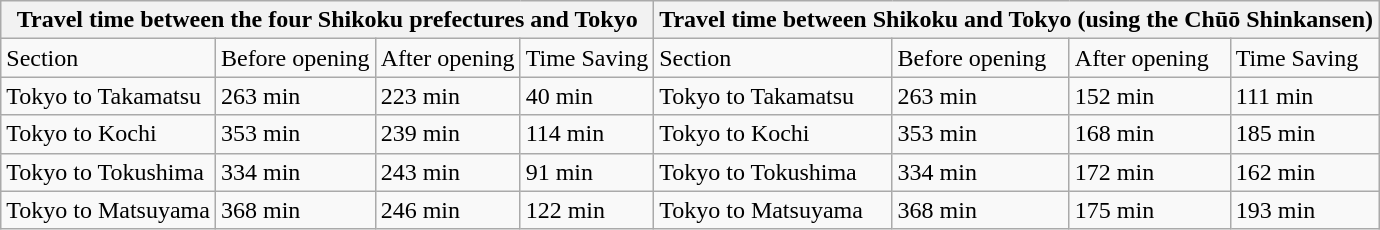<table class="wikitable">
<tr>
<th colspan=4>Travel time between the four Shikoku prefectures and Tokyo</th>
<th colspan=4>Travel time between Shikoku and Tokyo (using the Chūō Shinkansen)</th>
</tr>
<tr>
<td>Section</td>
<td>Before opening</td>
<td>After opening</td>
<td>Time Saving</td>
<td>Section</td>
<td>Before opening</td>
<td>After opening</td>
<td>Time Saving</td>
</tr>
<tr>
<td>Tokyo to Takamatsu</td>
<td>263 min</td>
<td>223 min</td>
<td>40 min</td>
<td>Tokyo to Takamatsu</td>
<td>263 min</td>
<td>152 min</td>
<td>111 min</td>
</tr>
<tr>
<td>Tokyo to Kochi</td>
<td>353 min</td>
<td>239 min</td>
<td>114 min</td>
<td>Tokyo to Kochi</td>
<td>353 min</td>
<td>168 min</td>
<td>185 min</td>
</tr>
<tr>
<td>Tokyo to Tokushima</td>
<td>334 min</td>
<td>243 min</td>
<td>91 min</td>
<td>Tokyo to Tokushima</td>
<td>334 min</td>
<td>172 min</td>
<td>162 min</td>
</tr>
<tr>
<td>Tokyo to Matsuyama</td>
<td>368 min</td>
<td>246 min</td>
<td>122 min</td>
<td>Tokyo to Matsuyama</td>
<td>368 min</td>
<td>175 min</td>
<td>193 min</td>
</tr>
</table>
